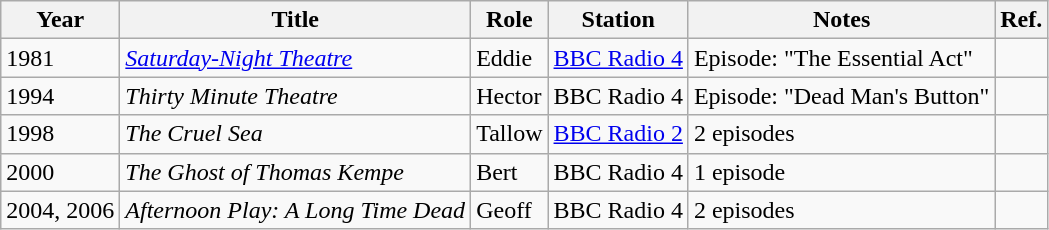<table class="wikitable sortable">
<tr>
<th>Year</th>
<th>Title</th>
<th>Role</th>
<th>Station</th>
<th>Notes</th>
<th>Ref.</th>
</tr>
<tr>
<td>1981</td>
<td><em><a href='#'>Saturday-Night Theatre</a></em></td>
<td>Eddie</td>
<td><a href='#'>BBC Radio 4</a></td>
<td>Episode: "The Essential Act"</td>
<td></td>
</tr>
<tr>
<td>1994</td>
<td><em>Thirty Minute Theatre</em></td>
<td>Hector</td>
<td>BBC Radio 4</td>
<td>Episode: "Dead Man's Button"</td>
<td></td>
</tr>
<tr>
<td>1998</td>
<td><em>The Cruel Sea</em></td>
<td>Tallow</td>
<td><a href='#'>BBC Radio 2</a></td>
<td>2 episodes</td>
<td></td>
</tr>
<tr>
<td>2000</td>
<td><em>The Ghost of Thomas Kempe</em></td>
<td>Bert</td>
<td>BBC Radio 4</td>
<td>1 episode</td>
<td></td>
</tr>
<tr>
<td>2004, 2006</td>
<td><em>Afternoon Play: A Long Time Dead</em></td>
<td>Geoff</td>
<td>BBC Radio 4</td>
<td>2 episodes</td>
<td></td>
</tr>
</table>
